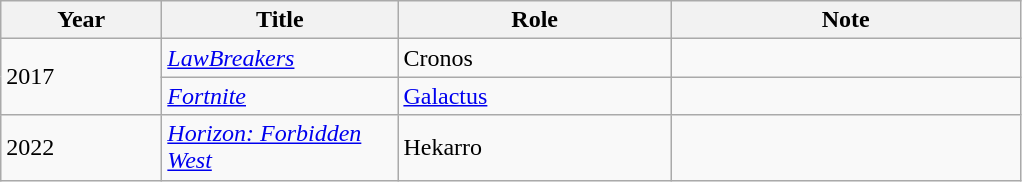<table class="wikitable sortable">
<tr>
<th style="width:100px;">Year</th>
<th style="width:150px;">Title</th>
<th style="width:175px;">Role</th>
<th class="unsortable" style="width:225px;">Note</th>
</tr>
<tr>
<td rowspan="2">2017</td>
<td><em><a href='#'>LawBreakers</a></em></td>
<td>Cronos</td>
<td></td>
</tr>
<tr>
<td><em><a href='#'>Fortnite</a></em></td>
<td><a href='#'>Galactus</a></td>
<td></td>
</tr>
<tr>
<td>2022</td>
<td><em><a href='#'>Horizon: Forbidden West</a></em></td>
<td>Hekarro</td>
<td></td>
</tr>
</table>
